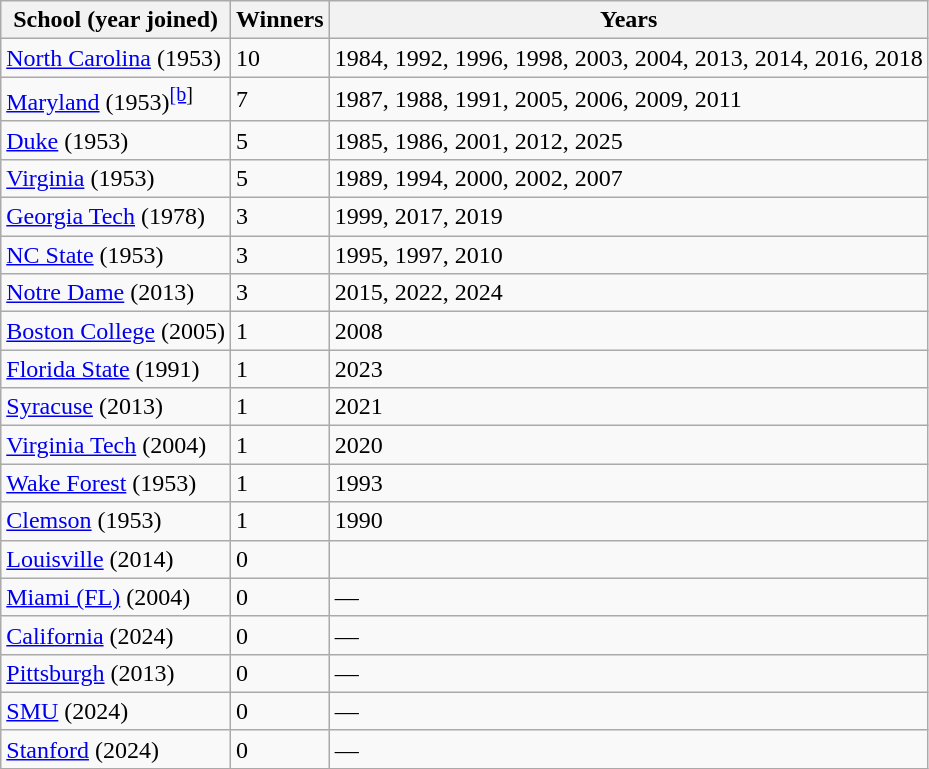<table class="wikitable sortable">
<tr>
<th>School (year joined)</th>
<th>Winners</th>
<th>Years</th>
</tr>
<tr>
<td><a href='#'>North Carolina</a> (1953)</td>
<td>10</td>
<td>1984, 1992, 1996, 1998, 2003, 2004, 2013, 2014, 2016, 2018</td>
</tr>
<tr>
<td><a href='#'>Maryland</a> (1953)<sup><a href='#'>[b</a>]</sup></td>
<td>7</td>
<td>1987, 1988, 1991, 2005, 2006, 2009, 2011</td>
</tr>
<tr>
<td><a href='#'>Duke</a> (1953)</td>
<td>5</td>
<td>1985, 1986, 2001, 2012, 2025</td>
</tr>
<tr>
<td><a href='#'>Virginia</a> (1953)</td>
<td>5</td>
<td>1989, 1994, 2000, 2002, 2007</td>
</tr>
<tr>
<td><a href='#'>Georgia Tech</a> (1978)</td>
<td>3</td>
<td>1999, 2017, 2019</td>
</tr>
<tr>
<td><a href='#'>NC State</a> (1953)</td>
<td>3</td>
<td>1995, 1997, 2010</td>
</tr>
<tr>
<td><a href='#'>Notre Dame</a> (2013)</td>
<td>3</td>
<td>2015, 2022, 2024</td>
</tr>
<tr>
<td><a href='#'>Boston College</a> (2005)</td>
<td>1</td>
<td>2008</td>
</tr>
<tr>
<td><a href='#'>Florida State</a> (1991)</td>
<td>1</td>
<td>2023</td>
</tr>
<tr>
<td><a href='#'>Syracuse</a> (2013)</td>
<td>1</td>
<td>2021</td>
</tr>
<tr>
<td><a href='#'>Virginia Tech</a> (2004)</td>
<td>1</td>
<td>2020</td>
</tr>
<tr>
<td><a href='#'>Wake Forest</a> (1953)</td>
<td>1</td>
<td>1993</td>
</tr>
<tr>
<td><a href='#'>Clemson</a> (1953)</td>
<td>1</td>
<td>1990</td>
</tr>
<tr>
<td><a href='#'>Louisville</a> (2014)</td>
<td>0</td>
<td></td>
</tr>
<tr>
<td><a href='#'>Miami (FL)</a> (2004)</td>
<td>0</td>
<td>—</td>
</tr>
<tr>
<td><a href='#'>California</a> (2024)</td>
<td>0</td>
<td>—</td>
</tr>
<tr>
<td><a href='#'>Pittsburgh</a> (2013)</td>
<td>0</td>
<td>—</td>
</tr>
<tr>
<td><a href='#'>SMU</a> (2024)</td>
<td>0</td>
<td>—</td>
</tr>
<tr>
<td><a href='#'>Stanford</a> (2024)</td>
<td>0</td>
<td>—</td>
</tr>
</table>
